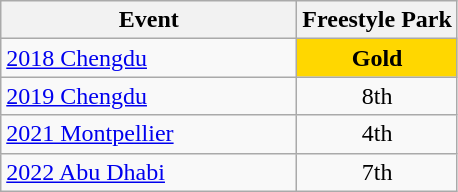<table class="wikitable" style="text-align: center;">
<tr ">
<th style="width:190px;">Event</th>
<th>Freestyle Park</th>
</tr>
<tr>
<td align=left> <a href='#'>2018 Chengdu</a></td>
<td style="background:gold"><strong>Gold</strong></td>
</tr>
<tr>
<td align=left> <a href='#'>2019 Chengdu</a></td>
<td>8th</td>
</tr>
<tr>
<td align=left> <a href='#'>2021 Montpellier</a></td>
<td>4th</td>
</tr>
<tr>
<td align=left> <a href='#'>2022 Abu Dhabi</a></td>
<td>7th</td>
</tr>
</table>
